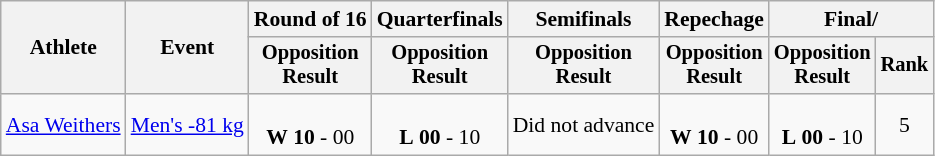<table class="wikitable" style="font-size:90%;">
<tr>
<th rowspan=2>Athlete</th>
<th rowspan=2>Event</th>
<th>Round of 16</th>
<th>Quarterfinals</th>
<th>Semifinals</th>
<th>Repechage</th>
<th colspan=2>Final/</th>
</tr>
<tr style="font-size:95%">
<th>Opposition<br>Result</th>
<th>Opposition<br>Result</th>
<th>Opposition<br>Result</th>
<th>Opposition<br>Result</th>
<th>Opposition<br>Result</th>
<th>Rank</th>
</tr>
<tr align=center>
<td align=left><a href='#'>Asa Weithers</a></td>
<td align=left><a href='#'>Men's -81 kg</a></td>
<td><br><strong>W</strong> <strong>10</strong> - 00</td>
<td><br><strong>L</strong> <strong>00</strong> - 10</td>
<td>Did not advance</td>
<td><br><strong>W</strong> <strong>10</strong> - 00</td>
<td><br><strong>L</strong> <strong>00</strong> - 10</td>
<td>5</td>
</tr>
</table>
